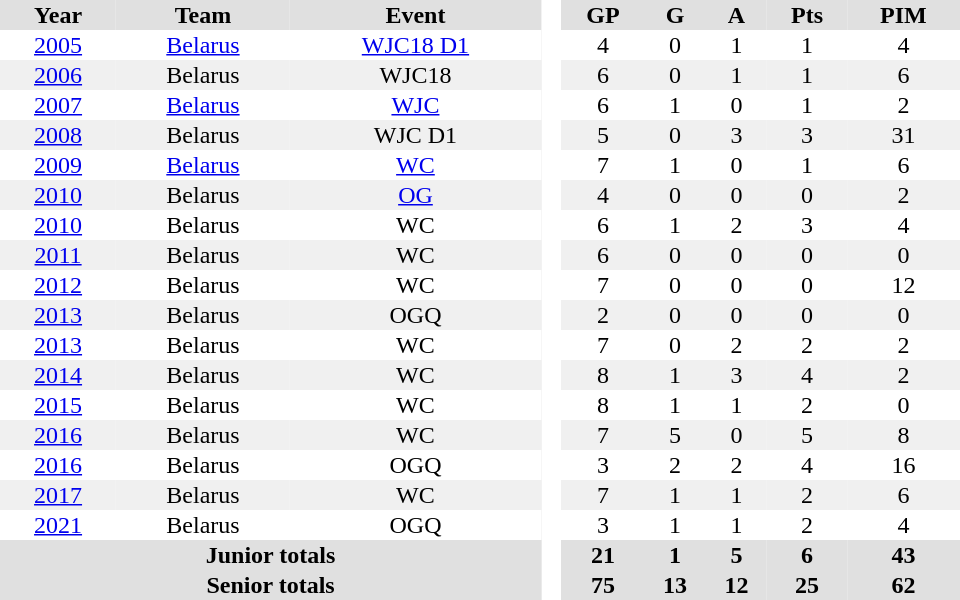<table border="0" cellpadding="1" cellspacing="0" style="text-align:center; width:40em">
<tr ALIGN="center" bgcolor="#e0e0e0">
<th>Year</th>
<th>Team</th>
<th>Event</th>
<th ALIGN="center" rowspan="99" bgcolor="#ffffff"> </th>
<th>GP</th>
<th>G</th>
<th>A</th>
<th>Pts</th>
<th>PIM</th>
</tr>
<tr>
<td><a href='#'>2005</a></td>
<td><a href='#'>Belarus</a></td>
<td><a href='#'>WJC18 D1</a></td>
<td>4</td>
<td>0</td>
<td>1</td>
<td>1</td>
<td>4</td>
</tr>
<tr bgcolor="#f0f0f0">
<td><a href='#'>2006</a></td>
<td>Belarus</td>
<td>WJC18</td>
<td>6</td>
<td>0</td>
<td>1</td>
<td>1</td>
<td>6</td>
</tr>
<tr>
<td><a href='#'>2007</a></td>
<td><a href='#'>Belarus</a></td>
<td><a href='#'>WJC</a></td>
<td>6</td>
<td>1</td>
<td>0</td>
<td>1</td>
<td>2</td>
</tr>
<tr bgcolor="#f0f0f0">
<td><a href='#'>2008</a></td>
<td>Belarus</td>
<td>WJC D1</td>
<td>5</td>
<td>0</td>
<td>3</td>
<td>3</td>
<td>31</td>
</tr>
<tr>
<td><a href='#'>2009</a></td>
<td><a href='#'>Belarus</a></td>
<td><a href='#'>WC</a></td>
<td>7</td>
<td>1</td>
<td>0</td>
<td>1</td>
<td>6</td>
</tr>
<tr bgcolor="#f0f0f0">
<td><a href='#'>2010</a></td>
<td>Belarus</td>
<td><a href='#'>OG</a></td>
<td>4</td>
<td>0</td>
<td>0</td>
<td>0</td>
<td>2</td>
</tr>
<tr>
<td><a href='#'>2010</a></td>
<td>Belarus</td>
<td>WC</td>
<td>6</td>
<td>1</td>
<td>2</td>
<td>3</td>
<td>4</td>
</tr>
<tr bgcolor="#f0f0f0">
<td><a href='#'>2011</a></td>
<td>Belarus</td>
<td>WC</td>
<td>6</td>
<td>0</td>
<td>0</td>
<td>0</td>
<td>0</td>
</tr>
<tr>
<td><a href='#'>2012</a></td>
<td>Belarus</td>
<td>WC</td>
<td>7</td>
<td>0</td>
<td>0</td>
<td>0</td>
<td>12</td>
</tr>
<tr bgcolor="#f0f0f0">
<td><a href='#'>2013</a></td>
<td>Belarus</td>
<td>OGQ</td>
<td>2</td>
<td>0</td>
<td>0</td>
<td>0</td>
<td>0</td>
</tr>
<tr>
<td><a href='#'>2013</a></td>
<td>Belarus</td>
<td>WC</td>
<td>7</td>
<td>0</td>
<td>2</td>
<td>2</td>
<td>2</td>
</tr>
<tr bgcolor="#f0f0f0">
<td><a href='#'>2014</a></td>
<td>Belarus</td>
<td>WC</td>
<td>8</td>
<td>1</td>
<td>3</td>
<td>4</td>
<td>2</td>
</tr>
<tr>
<td><a href='#'>2015</a></td>
<td>Belarus</td>
<td>WC</td>
<td>8</td>
<td>1</td>
<td>1</td>
<td>2</td>
<td>0</td>
</tr>
<tr bgcolor="#f0f0f0">
<td><a href='#'>2016</a></td>
<td>Belarus</td>
<td>WC</td>
<td>7</td>
<td>5</td>
<td>0</td>
<td>5</td>
<td>8</td>
</tr>
<tr>
<td><a href='#'>2016</a></td>
<td>Belarus</td>
<td>OGQ</td>
<td>3</td>
<td>2</td>
<td>2</td>
<td>4</td>
<td>16</td>
</tr>
<tr bgcolor="#f0f0f0">
<td><a href='#'>2017</a></td>
<td>Belarus</td>
<td>WC</td>
<td>7</td>
<td>1</td>
<td>1</td>
<td>2</td>
<td>6</td>
</tr>
<tr>
<td><a href='#'>2021</a></td>
<td>Belarus</td>
<td>OGQ</td>
<td>3</td>
<td>1</td>
<td>1</td>
<td>2</td>
<td>4</td>
</tr>
<tr bgcolor="#e0e0e0">
<th colspan="3">Junior totals</th>
<th>21</th>
<th>1</th>
<th>5</th>
<th>6</th>
<th>43</th>
</tr>
<tr bgcolor="#e0e0e0">
<th colspan="3">Senior totals</th>
<th>75</th>
<th>13</th>
<th>12</th>
<th>25</th>
<th>62</th>
</tr>
</table>
